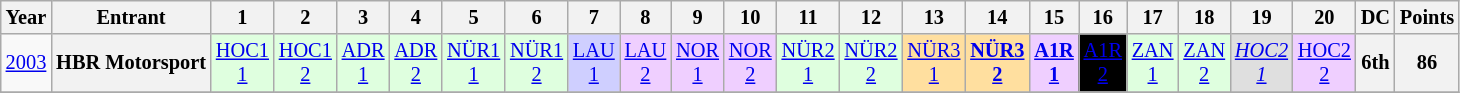<table class="wikitable" style="text-align:center; font-size:85%">
<tr>
<th>Year</th>
<th>Entrant</th>
<th>1</th>
<th>2</th>
<th>3</th>
<th>4</th>
<th>5</th>
<th>6</th>
<th>7</th>
<th>8</th>
<th>9</th>
<th>10</th>
<th>11</th>
<th>12</th>
<th>13</th>
<th>14</th>
<th>15</th>
<th>16</th>
<th>17</th>
<th>18</th>
<th>19</th>
<th>20</th>
<th>DC</th>
<th>Points</th>
</tr>
<tr>
<td><a href='#'>2003</a></td>
<th nowrap>HBR Motorsport</th>
<td style="background:#DFFFDF;"><a href='#'>HOC1<br>1</a><br></td>
<td style="background:#DFFFDF;"><a href='#'>HOC1<br>2</a><br></td>
<td style="background:#DFFFDF;"><a href='#'>ADR<br>1</a><br></td>
<td style="background:#DFFFDF;"><a href='#'>ADR<br>2</a><br></td>
<td style="background:#DFFFDF;"><a href='#'>NÜR1<br>1</a><br></td>
<td style="background:#DFFFDF;"><a href='#'>NÜR1<br>2</a><br></td>
<td style="background:#CFCFFF;"><a href='#'>LAU<br>1</a><br></td>
<td style="background:#EFCFFF;"><a href='#'>LAU<br>2</a><br></td>
<td style="background:#EFCFFF;"><a href='#'>NOR<br>1</a><br></td>
<td style="background:#EFCFFF;"><a href='#'>NOR<br>2</a><br></td>
<td style="background:#DFFFDF;"><a href='#'>NÜR2<br>1</a><br></td>
<td style="background:#DFFFDF;"><a href='#'>NÜR2<br>2</a><br></td>
<td style="background:#ffdf9f;"><a href='#'>NÜR3<br>1</a><br></td>
<td style="background:#ffdf9f;"><strong><a href='#'>NÜR3<br>2</a></strong><br></td>
<td style="background:#EFCFFF;"><strong><a href='#'>A1R<br>1</a></strong><br></td>
<td style="background:#000000; color:white"><a href='#'><span>A1R<br>2</span></a><br></td>
<td style="background:#DFFFDF;"><a href='#'>ZAN<br>1</a><br></td>
<td style="background:#DFFFDF;"><a href='#'>ZAN<br>2</a><br></td>
<td style="background:#DFDFDF;"><em><a href='#'>HOC2<br>1</a></em><br></td>
<td style="background:#EFCFFF;"><a href='#'>HOC2<br>2</a><br></td>
<th>6th</th>
<th>86</th>
</tr>
<tr>
</tr>
</table>
